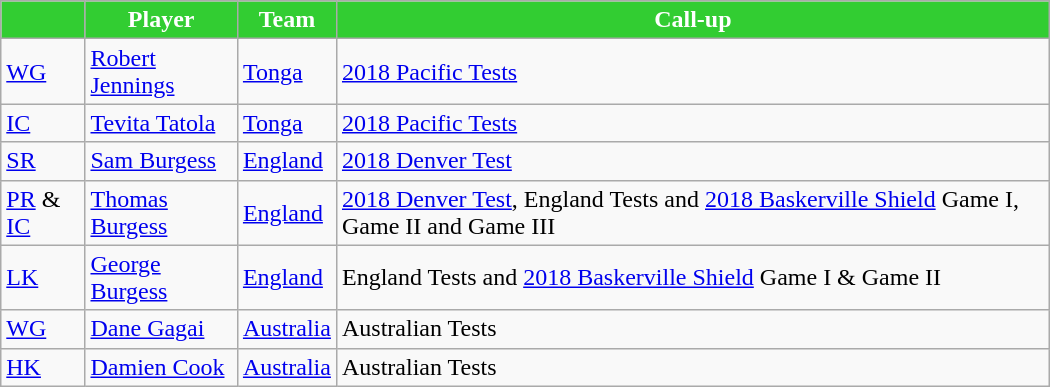<table class="wikitable" style="width:700px;">
<tr>
<th style="background:limegreen; color:white; text-align:center;"></th>
<th style="background:limegreen; color:white; text-align:center;">Player</th>
<th style="background:limegreen; color:white; text-align:center;">Team</th>
<th style="background:limegreen; color:white; text-align:center;">Call-up</th>
</tr>
<tr>
<td><a href='#'>WG</a></td>
<td><a href='#'>Robert Jennings</a></td>
<td> <a href='#'>Tonga</a></td>
<td><a href='#'>2018 Pacific Tests</a></td>
</tr>
<tr>
<td><a href='#'>IC</a></td>
<td><a href='#'>Tevita Tatola</a></td>
<td> <a href='#'>Tonga</a></td>
<td><a href='#'>2018 Pacific Tests</a></td>
</tr>
<tr>
<td><a href='#'>SR</a></td>
<td><a href='#'>Sam Burgess</a></td>
<td> <a href='#'>England</a></td>
<td><a href='#'>2018 Denver Test</a></td>
</tr>
<tr>
<td><a href='#'>PR</a> & <a href='#'>IC</a></td>
<td><a href='#'>Thomas Burgess</a></td>
<td> <a href='#'>England</a></td>
<td><a href='#'>2018 Denver Test</a>, England Tests and <a href='#'>2018 Baskerville Shield</a> Game I,  Game II and Game III</td>
</tr>
<tr>
<td><a href='#'>LK</a></td>
<td><a href='#'>George Burgess</a></td>
<td> <a href='#'>England</a></td>
<td>England Tests and <a href='#'>2018 Baskerville Shield</a> Game I & Game II</td>
</tr>
<tr>
<td><a href='#'>WG</a></td>
<td><a href='#'>Dane Gagai</a></td>
<td> <a href='#'>Australia</a></td>
<td>Australian Tests</td>
</tr>
<tr>
<td><a href='#'>HK</a></td>
<td><a href='#'>Damien Cook</a></td>
<td> <a href='#'>Australia</a></td>
<td>Australian Tests</td>
</tr>
</table>
